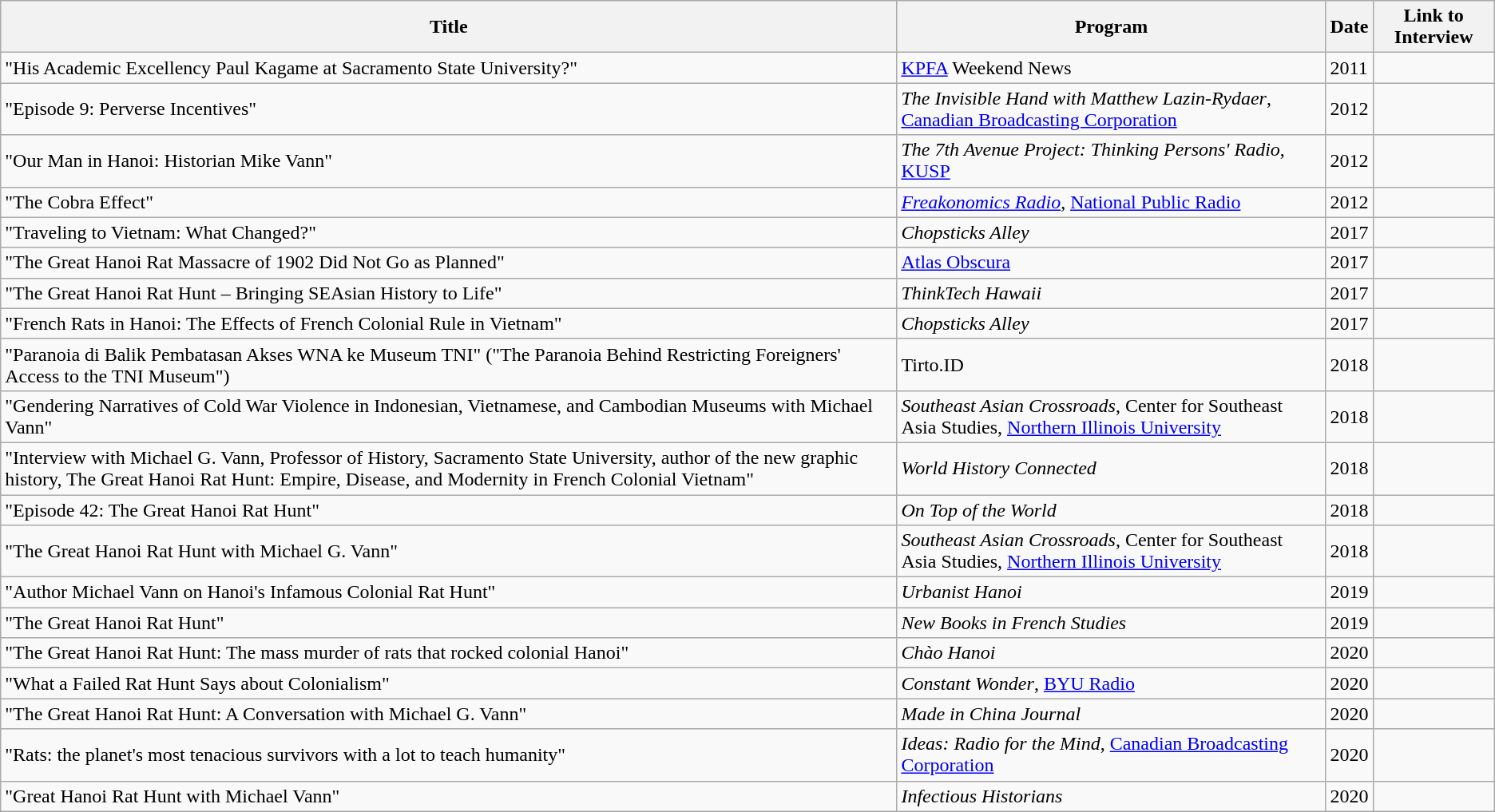<table class="wikitable">
<tr>
<th>Title</th>
<th>Program</th>
<th>Date</th>
<th>Link to Interview</th>
</tr>
<tr>
<td>"His Academic Excellency Paul Kagame at Sacramento State University?"</td>
<td><a href='#'>KPFA</a> Weekend News</td>
<td>2011</td>
<td></td>
</tr>
<tr>
<td>"Episode 9: Perverse Incentives"</td>
<td><em>The Invisible Hand with Matthew Lazin-Rydaer</em>, <a href='#'>Canadian Broadcasting Corporation</a></td>
<td>2012</td>
<td></td>
</tr>
<tr>
<td>"Our Man in Hanoi: Historian Mike Vann"</td>
<td><em>The 7th Avenue Project: Thinking Persons' Radio</em>, <a href='#'>KUSP</a></td>
<td>2012</td>
<td></td>
</tr>
<tr>
<td>"The Cobra Effect"</td>
<td><em><a href='#'>Freakonomics Radio</a></em>, <a href='#'>National Public Radio</a></td>
<td>2012</td>
<td></td>
</tr>
<tr>
<td>"Traveling to Vietnam: What Changed?"</td>
<td><em>Chopsticks Alley</em></td>
<td>2017</td>
<td></td>
</tr>
<tr>
<td>"The Great Hanoi Rat Massacre of 1902 Did Not Go as Planned"</td>
<td><a href='#'>Atlas Obscura</a></td>
<td>2017</td>
<td></td>
</tr>
<tr>
<td>"The Great Hanoi Rat Hunt – Bringing SEAsian History to Life"</td>
<td><em>ThinkTech Hawaii</em></td>
<td>2017</td>
<td></td>
</tr>
<tr>
<td>"French Rats in Hanoi: The Effects of French Colonial Rule in Vietnam"</td>
<td><em>Chopsticks Alley</em></td>
<td>2017</td>
<td></td>
</tr>
<tr>
<td>"Paranoia di Balik Pembatasan Akses WNA ke Museum TNI" ("The Paranoia Behind Restricting Foreigners' Access to the TNI Museum")</td>
<td>Tirto.ID</td>
<td>2018</td>
<td></td>
</tr>
<tr>
<td>"Gendering Narratives of Cold War Violence in Indonesian, Vietnamese, and Cambodian Museums with Michael Vann"</td>
<td><em>Southeast Asian Crossroads</em>, Center for Southeast Asia Studies, <a href='#'>Northern Illinois University</a></td>
<td>2018</td>
<td></td>
</tr>
<tr>
<td>"Interview with Michael G. Vann, Professor of History, Sacramento State University, author of the new graphic history, The Great Hanoi Rat Hunt: Empire, Disease, and Modernity in French Colonial Vietnam"</td>
<td><em>World History Connected</em></td>
<td>2018</td>
<td></td>
</tr>
<tr>
<td>"Episode 42: The Great Hanoi Rat Hunt"</td>
<td><em>On Top of the World</em></td>
<td>2018</td>
<td></td>
</tr>
<tr>
<td>"The Great Hanoi Rat Hunt with Michael G. Vann"</td>
<td><em>Southeast Asian Crossroads</em>, Center for Southeast Asia Studies, <a href='#'>Northern Illinois University</a></td>
<td>2018</td>
<td></td>
</tr>
<tr>
<td>"Author Michael Vann on Hanoi's Infamous Colonial Rat Hunt"</td>
<td><em>Urbanist Hanoi</em></td>
<td>2019</td>
<td></td>
</tr>
<tr>
<td>"The Great Hanoi Rat Hunt"</td>
<td><em>New Books in French Studies</em></td>
<td>2019</td>
<td></td>
</tr>
<tr>
<td>"The Great Hanoi Rat Hunt: The mass murder of rats that rocked colonial Hanoi"</td>
<td><em>Chào Hanoi</em></td>
<td>2020</td>
<td></td>
</tr>
<tr>
<td>"What a Failed Rat Hunt Says about Colonialism"</td>
<td><em>Constant Wonder</em>, <a href='#'>BYU Radio</a></td>
<td>2020</td>
<td></td>
</tr>
<tr>
<td>"The Great Hanoi Rat Hunt: A Conversation with Michael G. Vann"</td>
<td><em>Made in China Journal</em></td>
<td>2020</td>
<td></td>
</tr>
<tr>
<td>"Rats: the planet's most tenacious survivors with a lot to teach humanity"</td>
<td><em>Ideas: Radio for the Mind</em>, <a href='#'>Canadian Broadcasting Corporation</a></td>
<td>2020</td>
<td></td>
</tr>
<tr>
<td>"Great Hanoi Rat Hunt with Michael Vann"</td>
<td><em>Infectious Historians</em></td>
<td>2020</td>
<td></td>
</tr>
</table>
